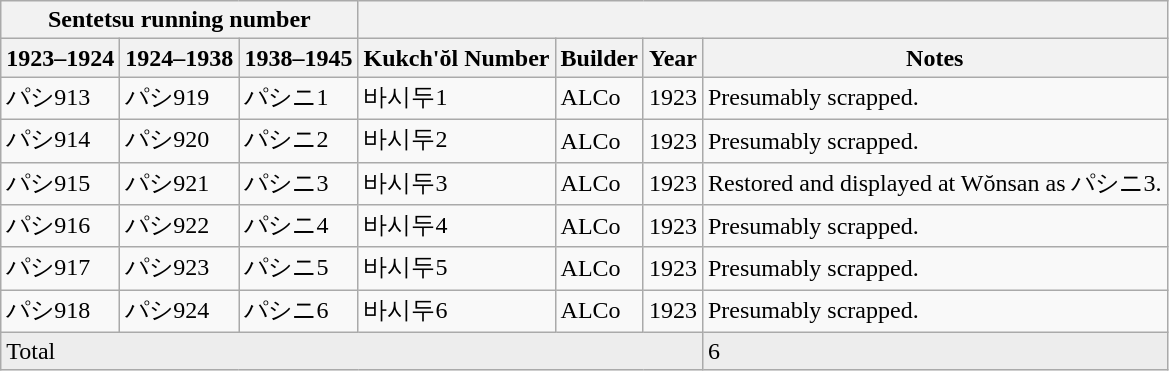<table class="wikitable">
<tr>
<th colspan="3">Sentetsu running number</th>
<th colspan="4"></th>
</tr>
<tr>
<th>1923–1924</th>
<th>1924–1938</th>
<th>1938–1945</th>
<th>Kukch'ŏl Number</th>
<th>Builder</th>
<th>Year</th>
<th>Notes</th>
</tr>
<tr>
<td>パシ913</td>
<td>パシ919</td>
<td>パシニ1</td>
<td>바시두1</td>
<td>ALCo</td>
<td>1923</td>
<td>Presumably scrapped.</td>
</tr>
<tr>
<td>パシ914</td>
<td>パシ920</td>
<td>パシニ2</td>
<td>바시두2</td>
<td>ALCo</td>
<td>1923</td>
<td>Presumably scrapped.</td>
</tr>
<tr>
<td>パシ915</td>
<td>パシ921</td>
<td>パシニ3</td>
<td>바시두3</td>
<td>ALCo</td>
<td>1923</td>
<td>Restored and displayed at Wŏnsan as パシニ3.</td>
</tr>
<tr>
<td>パシ916</td>
<td>パシ922</td>
<td>パシニ4</td>
<td>바시두4</td>
<td>ALCo</td>
<td>1923</td>
<td>Presumably scrapped.</td>
</tr>
<tr>
<td>パシ917</td>
<td>パシ923</td>
<td>パシニ5</td>
<td>바시두5</td>
<td>ALCo</td>
<td>1923</td>
<td>Presumably scrapped.</td>
</tr>
<tr>
<td>パシ918</td>
<td>パシ924</td>
<td>パシニ6</td>
<td>바시두6</td>
<td>ALCo</td>
<td>1923</td>
<td>Presumably scrapped.</td>
</tr>
<tr>
<td bgcolor=#ededed colspan="6">Total</td>
<td bgcolor=#ededed>6</td>
</tr>
</table>
